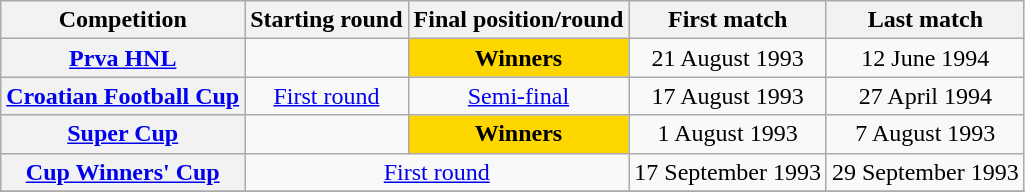<table class="wikitable plainrowheaders" style="text-align:center;">
<tr>
<th scope=col>Competition</th>
<th scope=col>Starting round</th>
<th scope=col>Final position/round</th>
<th scope=col>First match</th>
<th scope=col>Last match</th>
</tr>
<tr>
<th scope=row align=left><a href='#'>Prva HNL</a></th>
<td></td>
<td style="background: gold"><strong>Winners</strong></td>
<td>21 August 1993</td>
<td>12 June 1994</td>
</tr>
<tr>
<th scope=row align=left><a href='#'>Croatian Football Cup</a></th>
<td><a href='#'>First round</a></td>
<td><a href='#'>Semi-final</a></td>
<td>17 August 1993</td>
<td>27 April 1994</td>
</tr>
<tr>
<th scope=row align=left><a href='#'>Super Cup</a></th>
<td></td>
<td style="background: gold"><strong>Winners</strong></td>
<td>1 August 1993</td>
<td>7 August 1993</td>
</tr>
<tr>
<th scope=row align=left><a href='#'>Cup Winners' Cup</a></th>
<td colspan=2><a href='#'>First round</a></td>
<td>17 September 1993</td>
<td>29 September 1993</td>
</tr>
<tr>
</tr>
</table>
